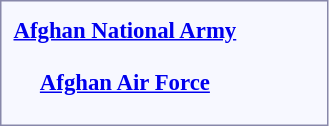<table style="border:1px solid #8888aa; background-color:#f7f8ff; padding:5px; font-size:95%; margin: 0px 12px 12px 0px;">
<tr style="text-align:center;">
<td rowspan=2><strong> <a href='#'>Afghan National Army</a></strong></td>
<td colspan=2></td>
<td colspan=2></td>
<td colspan=2></td>
<td colspan=2></td>
<td colspan=2></td>
<td colspan=2></td>
<td colspan=2></td>
<td colspan=2></td>
<td colspan=1></td>
<td colspan=1></td>
<td colspan=2></td>
<td colspan=2></td>
<td colspan=2></td>
</tr>
<tr style="text-align:center;">
<td colspan=2><br></td>
<td colspan=2><br></td>
<td colspan=2><br></td>
<td colspan=2><br></td>
<td colspan=2><br></td>
<td colspan=2><br></td>
<td colspan=2><br></td>
<td colspan=2><br></td>
<td colspan=1><br></td>
<td colspan=1><br></td>
<td colspan=2><br></td>
<td colspan=2><br></td>
<td colspan=2><br></td>
</tr>
<tr style="text-align:center;">
<td rowspan=2><strong> <a href='#'>Afghan Air Force</a></strong></td>
<td colspan=2></td>
<td colspan=2></td>
<td colspan=2></td>
<td colspan=2></td>
<td colspan=2></td>
<td colspan=2></td>
<td colspan=2></td>
<td colspan=2></td>
<td colspan=1></td>
<td colspan=1></td>
<td colspan=2></td>
<td colspan=2></td>
<td colspan=2></td>
</tr>
<tr style="text-align:center;">
<td colspan=2><br></td>
<td colspan=2><br></td>
<td colspan=2><br></td>
<td colspan=2><br></td>
<td colspan=2><br></td>
<td colspan=2><br></td>
<td colspan=2><br></td>
<td colspan=2><br></td>
<td colspan=1><br></td>
<td colspan=1><br></td>
<td colspan=2><br></td>
<td colspan=2><br></td>
<td colspan=2><br><br></td>
</tr>
</table>
